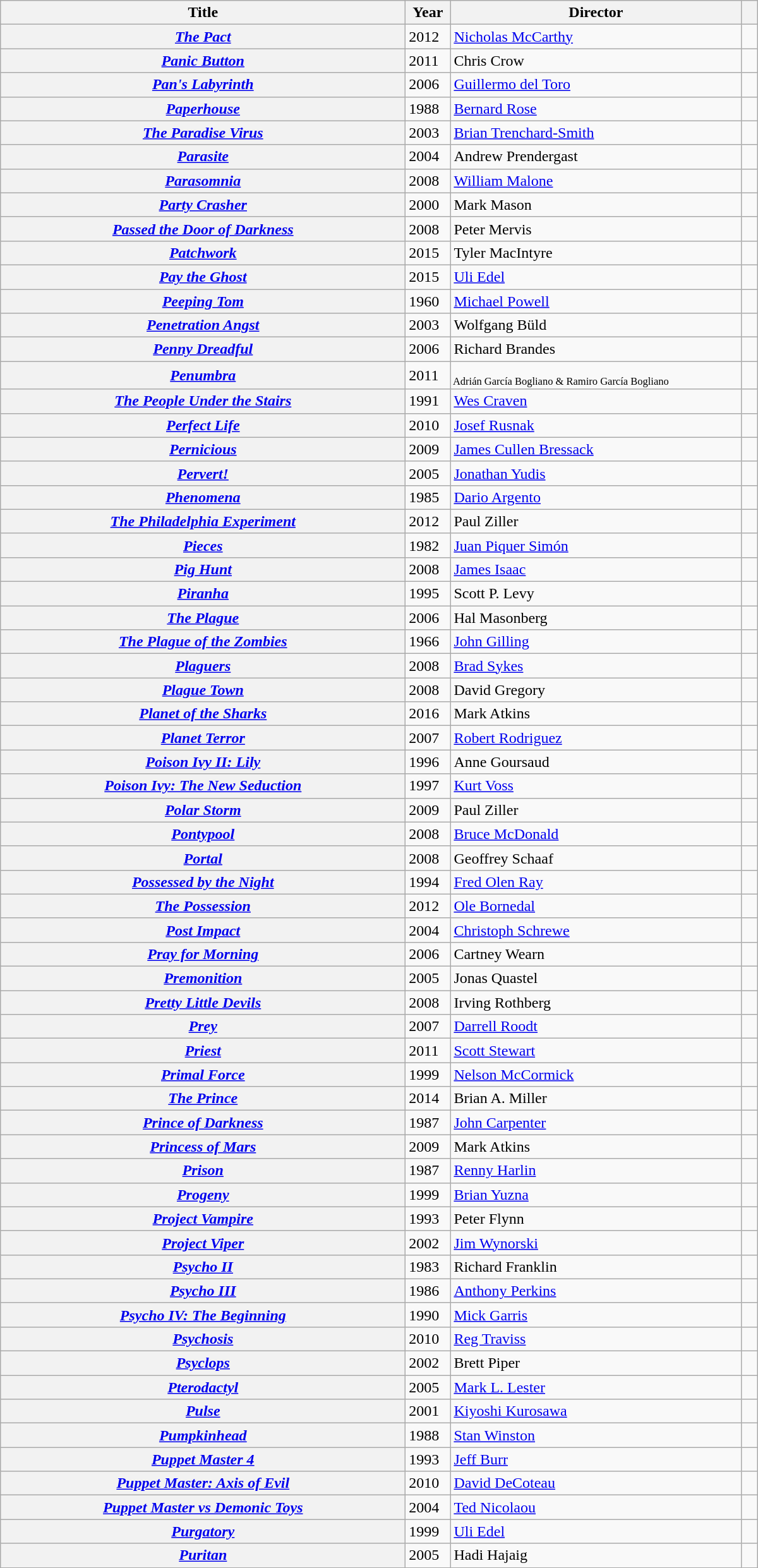<table style="width:800px;" class="wikitable plainrowheaders sortable">
<tr>
<th width="420" scope="col">Title</th>
<th width="40" scope="col">Year</th>
<th width="300" scope="col">Director</th>
<th scope="col"></th>
</tr>
<tr>
<th scope="row"><em><a href='#'>The Pact</a></em></th>
<td>2012</td>
<td><a href='#'>Nicholas McCarthy</a></td>
</tr>
<tr>
<th scope="row"><em><a href='#'>Panic Button</a></em></th>
<td>2011</td>
<td>Chris Crow</td>
<td align="center"></td>
</tr>
<tr>
<th scope="row"><em><a href='#'>Pan's Labyrinth</a></em></th>
<td>2006</td>
<td><a href='#'>Guillermo del Toro</a></td>
<td align="center"></td>
</tr>
<tr>
<th scope="row"><em><a href='#'>Paperhouse</a></em></th>
<td>1988</td>
<td><a href='#'>Bernard Rose</a></td>
<td></td>
</tr>
<tr>
<th scope="row"><em><a href='#'>The Paradise Virus</a></em></th>
<td>2003</td>
<td><a href='#'>Brian Trenchard-Smith</a></td>
<td></td>
</tr>
<tr>
<th scope="row"><em><a href='#'>Parasite</a></em></th>
<td>2004</td>
<td>Andrew Prendergast</td>
<td></td>
</tr>
<tr>
<th scope="row"><em><a href='#'>Parasomnia</a></em></th>
<td>2008</td>
<td><a href='#'>William Malone</a></td>
<td></td>
</tr>
<tr>
<th scope="row"><em><a href='#'>Party Crasher</a></em></th>
<td>2000</td>
<td>Mark Mason</td>
<td></td>
</tr>
<tr>
<th scope="row"><em><a href='#'>Passed the Door of Darkness</a></em></th>
<td>2008</td>
<td>Peter Mervis</td>
<td></td>
</tr>
<tr>
<th scope="row"><em><a href='#'>Patchwork</a></em></th>
<td>2015</td>
<td>Tyler MacIntyre</td>
<td align="center"></td>
</tr>
<tr>
<th scope="row"><em><a href='#'>Pay the Ghost</a></em></th>
<td>2015</td>
<td><a href='#'>Uli Edel</a></td>
<td align="center"></td>
</tr>
<tr>
<th scope="row"><em><a href='#'>Peeping Tom</a></em></th>
<td>1960</td>
<td><a href='#'>Michael Powell</a></td>
<td></td>
</tr>
<tr>
<th scope="row"><em><a href='#'>Penetration Angst</a></em></th>
<td>2003</td>
<td>Wolfgang Büld</td>
<td></td>
</tr>
<tr>
<th scope="row"><em><a href='#'>Penny Dreadful</a></em></th>
<td>2006</td>
<td>Richard Brandes</td>
<td></td>
</tr>
<tr>
<th scope="row"><em><a href='#'>Penumbra</a></em></th>
<td>2011</td>
<th style="background:#F9F9F9;font-size:11px;font-weight:normal;text-align:left;line-height:110%"><br>Adrián García Bogliano & Ramiro García Bogliano</th>
<td></td>
</tr>
<tr>
<th scope="row"><em><a href='#'>The People Under the Stairs</a></em></th>
<td>1991</td>
<td><a href='#'>Wes Craven</a></td>
<td></td>
</tr>
<tr>
<th scope="row"><em><a href='#'>Perfect Life</a></em></th>
<td>2010</td>
<td><a href='#'>Josef Rusnak</a></td>
<td></td>
</tr>
<tr>
<th scope="row"><em><a href='#'>Pernicious</a></em></th>
<td>2009</td>
<td><a href='#'>James Cullen Bressack</a></td>
<td align="center"></td>
</tr>
<tr>
<th scope="row"><em><a href='#'>Pervert!</a></em></th>
<td>2005</td>
<td><a href='#'>Jonathan Yudis</a></td>
<td></td>
</tr>
<tr>
<th scope="row"><em><a href='#'>Phenomena</a></em></th>
<td>1985</td>
<td><a href='#'>Dario Argento</a></td>
<td align="center"></td>
</tr>
<tr>
<th scope="row"><em><a href='#'>The Philadelphia Experiment</a></em></th>
<td>2012</td>
<td>Paul Ziller</td>
<td></td>
</tr>
<tr>
<th scope="row"><em><a href='#'>Pieces</a></em></th>
<td>1982</td>
<td><a href='#'>Juan Piquer Simón</a></td>
<td></td>
</tr>
<tr>
<th scope="row"><em><a href='#'>Pig Hunt</a></em></th>
<td>2008</td>
<td><a href='#'>James Isaac</a></td>
<td></td>
</tr>
<tr>
<th scope="row"><em><a href='#'>Piranha</a></em></th>
<td>1995</td>
<td>Scott P. Levy</td>
<td></td>
</tr>
<tr>
<th scope="row"><em><a href='#'>The Plague</a></em></th>
<td>2006</td>
<td>Hal Masonberg</td>
<td></td>
</tr>
<tr>
<th scope="row"><em><a href='#'>The Plague of the Zombies</a></em></th>
<td>1966</td>
<td><a href='#'>John Gilling</a></td>
<td align="center"></td>
</tr>
<tr>
<th scope="row"><em><a href='#'>Plaguers</a></em></th>
<td>2008</td>
<td><a href='#'>Brad Sykes</a></td>
<td></td>
</tr>
<tr>
<th scope="row"><em><a href='#'>Plague Town</a></em></th>
<td>2008</td>
<td>David Gregory</td>
<td></td>
</tr>
<tr>
<th scope="row"><em><a href='#'>Planet of the Sharks</a></em></th>
<td>2016</td>
<td>Mark Atkins</td>
<td align="center"></td>
</tr>
<tr>
<th scope="row"><em><a href='#'>Planet Terror</a></em></th>
<td>2007</td>
<td><a href='#'>Robert Rodriguez</a></td>
<td align="center"></td>
</tr>
<tr>
<th scope="row"><em><a href='#'>Poison Ivy II: Lily</a></em></th>
<td>1996</td>
<td>Anne Goursaud</td>
<td></td>
</tr>
<tr>
<th scope="row"><em><a href='#'>Poison Ivy: The New Seduction</a></em></th>
<td>1997</td>
<td><a href='#'>Kurt Voss</a></td>
<td></td>
</tr>
<tr>
<th scope="row"><em><a href='#'>Polar Storm</a></em></th>
<td>2009</td>
<td>Paul Ziller</td>
<td></td>
</tr>
<tr>
<th scope="row"><em><a href='#'>Pontypool</a></em></th>
<td>2008</td>
<td><a href='#'>Bruce McDonald</a></td>
<td></td>
</tr>
<tr>
<th scope="row"><em><a href='#'>Portal</a></em></th>
<td>2008</td>
<td>Geoffrey Schaaf</td>
<td></td>
</tr>
<tr>
<th scope="row"><em><a href='#'>Possessed by the Night</a></em></th>
<td>1994</td>
<td><a href='#'>Fred Olen Ray</a></td>
<td></td>
</tr>
<tr>
<th scope="row"><em><a href='#'>The Possession</a></em></th>
<td>2012</td>
<td><a href='#'>Ole Bornedal</a></td>
<td align="center"></td>
</tr>
<tr>
<th scope="row"><em><a href='#'>Post Impact</a></em></th>
<td>2004</td>
<td><a href='#'>Christoph Schrewe</a></td>
<td></td>
</tr>
<tr>
<th scope="row"><em><a href='#'>Pray for Morning</a></em></th>
<td>2006</td>
<td>Cartney Wearn</td>
<td></td>
</tr>
<tr>
<th scope="row"><em><a href='#'>Premonition</a></em></th>
<td>2005</td>
<td>Jonas Quastel</td>
<td align="center"></td>
</tr>
<tr>
<th scope="row"><em><a href='#'>Pretty Little Devils</a></em></th>
<td>2008</td>
<td>Irving Rothberg</td>
<td></td>
</tr>
<tr>
<th scope="row"><em><a href='#'>Prey</a></em></th>
<td>2007</td>
<td><a href='#'>Darrell Roodt</a></td>
<td align="center"></td>
</tr>
<tr>
<th scope="row"><em><a href='#'>Priest</a></em></th>
<td>2011</td>
<td><a href='#'>Scott Stewart</a></td>
<td align="center"></td>
</tr>
<tr>
<th scope="row"><em><a href='#'>Primal Force</a></em></th>
<td>1999</td>
<td><a href='#'>Nelson McCormick</a></td>
<td></td>
</tr>
<tr>
<th scope="row"><em><a href='#'>The Prince</a></em></th>
<td>2014</td>
<td>Brian A. Miller</td>
<td align="center"></td>
</tr>
<tr>
<th scope="row"><em><a href='#'>Prince of Darkness</a></em></th>
<td>1987</td>
<td><a href='#'>John Carpenter</a></td>
<td></td>
</tr>
<tr>
<th scope="row"><em><a href='#'>Princess of Mars</a></em></th>
<td>2009</td>
<td>Mark Atkins</td>
<td></td>
</tr>
<tr>
<th scope="row"><em><a href='#'>Prison</a></em></th>
<td>1987</td>
<td><a href='#'>Renny Harlin</a></td>
<td align="center"></td>
</tr>
<tr>
<th scope="row"><em><a href='#'>Progeny</a></em></th>
<td>1999</td>
<td><a href='#'>Brian Yuzna</a></td>
<td></td>
</tr>
<tr>
<th scope="row"><em><a href='#'>Project Vampire</a></em></th>
<td>1993</td>
<td>Peter Flynn</td>
<td></td>
</tr>
<tr>
<th scope="row"><em><a href='#'>Project Viper</a></em></th>
<td>2002</td>
<td><a href='#'>Jim Wynorski</a></td>
<td></td>
</tr>
<tr>
<th scope="row"><em><a href='#'>Psycho II</a></em></th>
<td>1983</td>
<td>Richard Franklin</td>
<td></td>
</tr>
<tr>
<th scope="row"><em><a href='#'>Psycho III</a></em></th>
<td>1986</td>
<td><a href='#'>Anthony Perkins</a></td>
<td></td>
</tr>
<tr>
<th scope="row"><em><a href='#'>Psycho IV: The Beginning</a></em></th>
<td>1990</td>
<td><a href='#'>Mick Garris</a></td>
<td></td>
</tr>
<tr>
<th scope="row"><em><a href='#'>Psychosis</a></em></th>
<td>2010</td>
<td><a href='#'>Reg Traviss</a></td>
<td></td>
</tr>
<tr>
<th scope="row"><em><a href='#'>Psyclops</a></em></th>
<td>2002</td>
<td>Brett Piper</td>
<td></td>
</tr>
<tr>
<th scope="row"><em><a href='#'>Pterodactyl</a></em></th>
<td>2005</td>
<td><a href='#'>Mark L. Lester</a></td>
<td></td>
</tr>
<tr>
<th scope="row"><em><a href='#'>Pulse</a></em></th>
<td>2001</td>
<td><a href='#'>Kiyoshi Kurosawa</a></td>
<td></td>
</tr>
<tr>
<th scope="row"><em><a href='#'>Pumpkinhead</a></em></th>
<td>1988</td>
<td><a href='#'>Stan Winston</a></td>
<td align="center"></td>
</tr>
<tr>
<th scope="row"><em><a href='#'>Puppet Master 4</a></em></th>
<td>1993</td>
<td><a href='#'>Jeff Burr</a></td>
<td></td>
</tr>
<tr>
<th scope="row"><em><a href='#'>Puppet Master: Axis of Evil</a></em></th>
<td>2010</td>
<td><a href='#'>David DeCoteau</a></td>
<td></td>
</tr>
<tr>
<th scope="row"><em><a href='#'>Puppet Master vs Demonic Toys</a></em></th>
<td>2004</td>
<td><a href='#'>Ted Nicolaou</a></td>
<td></td>
</tr>
<tr>
<th scope="row"><em><a href='#'>Purgatory</a></em></th>
<td>1999</td>
<td><a href='#'>Uli Edel</a></td>
<td></td>
</tr>
<tr>
<th scope="row"><em><a href='#'>Puritan</a></em></th>
<td>2005</td>
<td>Hadi Hajaig</td>
<td></td>
</tr>
</table>
